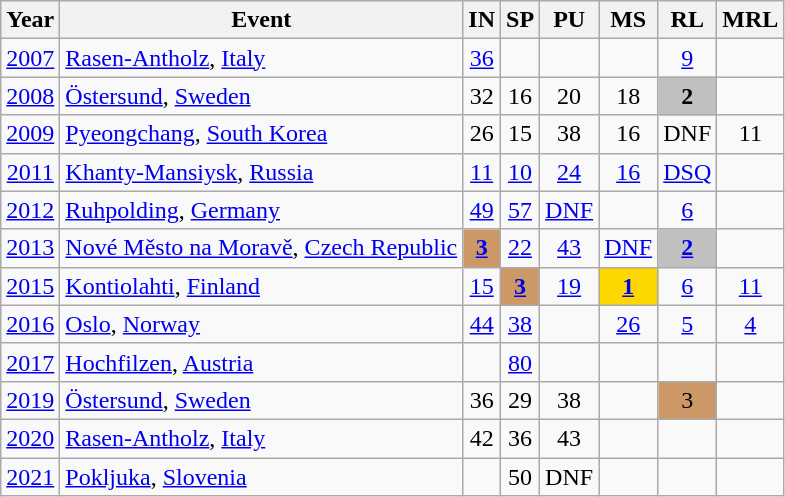<table class="wikitable sortable" style="text-align: center;">
<tr>
<th>Year</th>
<th>Event</th>
<th>IN</th>
<th>SP</th>
<th>PU</th>
<th>MS</th>
<th>RL</th>
<th>MRL</th>
</tr>
<tr>
<td><a href='#'>2007</a></td>
<td style="text-align: left;"> <a href='#'>Rasen-Antholz</a>, <a href='#'>Italy</a></td>
<td><a href='#'>36</a></td>
<td></td>
<td></td>
<td></td>
<td><a href='#'>9</a></td>
<td></td>
</tr>
<tr>
<td><a href='#'>2008</a></td>
<td style="text-align: left;"> <a href='#'>Östersund</a>, <a href='#'>Sweden</a></td>
<td>32</td>
<td>16</td>
<td>20</td>
<td>18</td>
<td bgcolor=silver><strong>2</strong></td>
<td></td>
</tr>
<tr>
<td><a href='#'>2009</a></td>
<td style="text-align: left;"> <a href='#'>Pyeongchang</a>, <a href='#'>South Korea</a></td>
<td>26</td>
<td>15</td>
<td>38</td>
<td>16</td>
<td>DNF</td>
<td>11</td>
</tr>
<tr>
<td><a href='#'>2011</a></td>
<td style="text-align: left;"> <a href='#'>Khanty-Mansiysk</a>, <a href='#'>Russia</a></td>
<td><a href='#'>11</a></td>
<td><a href='#'>10</a></td>
<td><a href='#'>24</a></td>
<td><a href='#'>16</a></td>
<td><a href='#'>DSQ</a></td>
<td></td>
</tr>
<tr>
<td><a href='#'>2012</a></td>
<td style="text-align: left;"> <a href='#'>Ruhpolding</a>, <a href='#'>Germany</a></td>
<td><a href='#'>49</a></td>
<td><a href='#'>57</a></td>
<td><a href='#'>DNF</a></td>
<td></td>
<td><a href='#'>6</a></td>
<td></td>
</tr>
<tr>
<td><a href='#'>2013</a></td>
<td style="text-align: left;"> <a href='#'>Nové Město na Moravě</a>, <a href='#'>Czech Republic</a></td>
<td bgcolor="cc9966"><strong><a href='#'>3</a></strong></td>
<td><a href='#'>22</a></td>
<td><a href='#'>43</a></td>
<td><a href='#'>DNF</a></td>
<td bgcolor=silver><strong><a href='#'>2</a></strong></td>
<td></td>
</tr>
<tr>
<td><a href='#'>2015</a></td>
<td style="text-align: left;"> <a href='#'>Kontiolahti</a>, <a href='#'>Finland</a></td>
<td><a href='#'>15</a></td>
<td bgcolor="cc9966"><strong><a href='#'>3</a></strong></td>
<td><a href='#'>19</a></td>
<td bgcolor="gold"><strong><a href='#'>1</a></strong></td>
<td><a href='#'>6</a></td>
<td><a href='#'>11</a></td>
</tr>
<tr>
<td><a href='#'>2016</a></td>
<td style="text-align: left;"> <a href='#'>Oslo</a>, <a href='#'>Norway</a></td>
<td><a href='#'>44</a></td>
<td><a href='#'>38</a></td>
<td></td>
<td><a href='#'>26</a></td>
<td><a href='#'>5</a></td>
<td><a href='#'>4</a></td>
</tr>
<tr>
<td><a href='#'>2017</a></td>
<td style="text-align: left;"> <a href='#'>Hochfilzen</a>, <a href='#'>Austria</a></td>
<td></td>
<td><a href='#'>80</a></td>
<td></td>
<td></td>
<td></td>
<td></td>
</tr>
<tr>
<td><a href='#'>2019</a></td>
<td style="text-align: left;"> <a href='#'>Östersund</a>, <a href='#'>Sweden</a></td>
<td>36</td>
<td>29</td>
<td>38</td>
<td></td>
<td bgcolor="cc9966">3</td>
<td></td>
</tr>
<tr>
<td><a href='#'>2020</a></td>
<td style="text-align: left;"> <a href='#'>Rasen-Antholz</a>, <a href='#'>Italy</a></td>
<td>42</td>
<td>36</td>
<td>43</td>
<td></td>
<td></td>
<td></td>
</tr>
<tr>
<td><a href='#'>2021</a></td>
<td style="text-align: left;"> <a href='#'>Pokljuka</a>, <a href='#'>Slovenia</a></td>
<td></td>
<td>50</td>
<td>DNF</td>
<td></td>
<td></td>
<td></td>
</tr>
</table>
